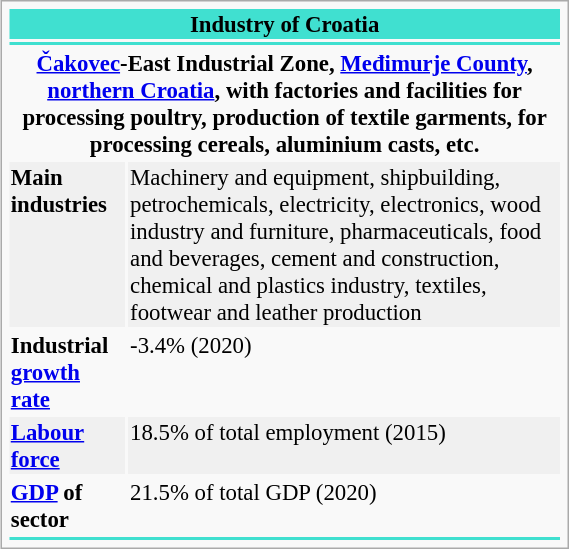<table width="30%" style="toc: 30em; font-size: 95%; lucida grande, sans-serif; text-align: left;" class="infobox">
<tr>
<th align="center" bgcolor="turquoise" style="text-align:center" colspan="3">Industry of Croatia</th>
</tr>
<tr>
<th align="center" bgcolor="turquoise" colspan="3"></th>
</tr>
<tr>
<th colspan="2" style="text-align:center"><a href='#'>Čakovec</a>-East Industrial Zone, <a href='#'>Međimurje County</a>, <a href='#'>northern Croatia</a>, with factories and facilities for processing poultry, production of textile garments, for processing cereals, aluminium casts, etc.</th>
</tr>
<tr>
<th style="background:#f0f0f0;" align="left" valign="top">Main industries</th>
<td style="background:#f0f0f0;" valign="top">Machinery and equipment, shipbuilding, petrochemicals, electricity, electronics, wood industry and furniture, pharmaceuticals, food and beverages, cement and construction, chemical and plastics industry, textiles, footwear and leather production</td>
</tr>
<tr>
<th align="left" valign="top">Industrial <a href='#'>growth rate</a></th>
<td valign="top">-3.4% (2020)</td>
</tr>
<tr>
<th style="background:#f0f0f0;" align="left" valign="top"><a href='#'>Labour force</a></th>
<td style="background:#f0f0f0;" valign="top">18.5% of total employment (2015)</td>
</tr>
<tr>
<th align="left" valign="top"><a href='#'>GDP</a> of sector</th>
<td valign="top">21.5% of total GDP (2020)</td>
</tr>
<tr>
<td align="center" bgcolor="turquoise" colspan="2"></td>
</tr>
</table>
